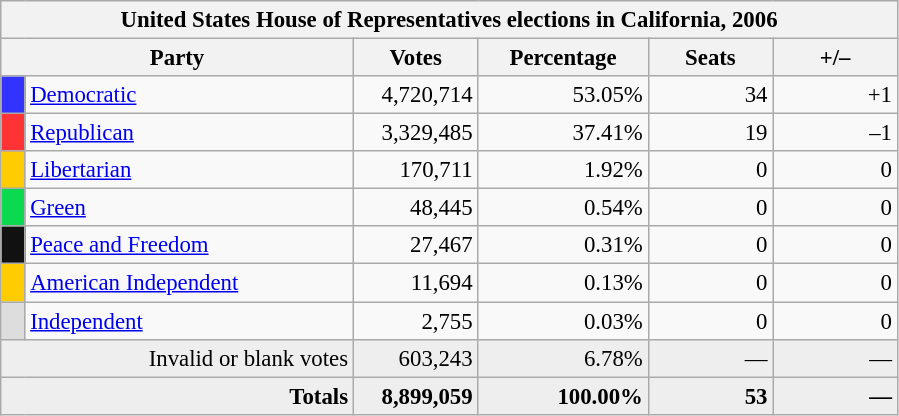<table class="wikitable" style="font-size: 95%;">
<tr style="background:#e9e9e9;">
<th colspan="6">United States House of Representatives elections in California, 2006</th>
</tr>
<tr style="background:#eee; text-align:center;">
<th colspan=2 style="width: 15em">Party</th>
<th style="width: 5em">Votes</th>
<th style="width: 7em">Percentage</th>
<th style="width: 5em">Seats</th>
<th style="width: 5em">+/–</th>
</tr>
<tr>
<th style="background:#33f; width:3px;"></th>
<td style="width: 130px"><a href='#'>Democratic</a></td>
<td style="text-align:right;">4,720,714</td>
<td style="text-align:right;">53.05%</td>
<td style="text-align:right;">34</td>
<td style="text-align:right;">+1</td>
</tr>
<tr>
<th style="background:#f33; width:3px;"></th>
<td style="width: 130px"><a href='#'>Republican</a></td>
<td style="text-align:right;">3,329,485</td>
<td style="text-align:right;">37.41%</td>
<td style="text-align:right;">19</td>
<td style="text-align:right;">–1</td>
</tr>
<tr>
<th style="background:#fc0; width:3px;"></th>
<td style="width: 130px"><a href='#'>Libertarian</a></td>
<td style="text-align:right;">170,711</td>
<td style="text-align:right;">1.92%</td>
<td style="text-align:right;">0</td>
<td style="text-align:right;">0</td>
</tr>
<tr>
<th style="background:#0bda51; width:3px;"></th>
<td style="width: 130px"><a href='#'>Green</a></td>
<td style="text-align:right;">48,445</td>
<td style="text-align:right;">0.54%</td>
<td style="text-align:right;">0</td>
<td style="text-align:right;">0</td>
</tr>
<tr>
<th style="background:#111; width:3px;"></th>
<td style="width: 130px"><a href='#'>Peace and Freedom</a></td>
<td style="text-align:right;">27,467</td>
<td style="text-align:right;">0.31%</td>
<td style="text-align:right;">0</td>
<td style="text-align:right;">0</td>
</tr>
<tr>
<th style="background:#fc0; width:3px;"></th>
<td style="width: 130px"><a href='#'>American Independent</a></td>
<td style="text-align:right;">11,694</td>
<td style="text-align:right;">0.13%</td>
<td style="text-align:right;">0</td>
<td style="text-align:right;">0</td>
</tr>
<tr>
<th style="background:#ddd; width:3px;"></th>
<td style="width: 130px"><a href='#'>Independent</a></td>
<td style="text-align:right;">2,755</td>
<td style="text-align:right;">0.03%</td>
<td style="text-align:right;">0</td>
<td style="text-align:right;">0</td>
</tr>
<tr style="background:#eee; text-align:right;">
<td colspan="2">Invalid or blank votes</td>
<td>603,243</td>
<td>6.78%</td>
<td>—</td>
<td>—</td>
</tr>
<tr style="background:#eee; text-align:right;">
<td colspan="2"><strong>Totals</strong></td>
<td><strong>8,899,059</strong></td>
<td><strong>100.00%</strong></td>
<td><strong>53</strong></td>
<td><strong>—</strong></td>
</tr>
</table>
